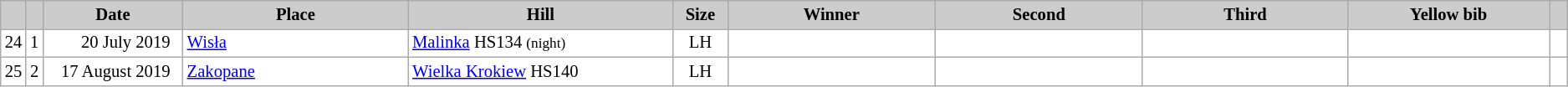<table class="wikitable plainrowheaders" style="background:#fff; font-size:86%; line-height:16px; border:grey solid 1px; border-collapse:collapse;">
<tr style="background:#ccc; text-align:center;">
<th scope="col" style="background:#ccc; width=20 px;"></th>
<th scope="col" style="background:#ccc; width=30 px;"></th>
<th scope="col" style="background:#ccc; width:120px;">Date</th>
<th scope="col" style="background:#ccc; width:200px;">Place</th>
<th scope="col" style="background:#ccc; width:240px;">Hill</th>
<th scope="col" style="background:#ccc; width:40px;">Size</th>
<th scope="col" style="background:#ccc; width:185px;">Winner</th>
<th scope="col" style="background:#ccc; width:185px;">Second</th>
<th scope="col" style="background:#ccc; width:185px;">Third</th>
<th scope="col" style="background:#ccc; width:180px;">Yellow bib</th>
<th scope="col" style="background:#ccc; width:10px;"></th>
</tr>
<tr>
<td align=center>24</td>
<td align=center>1</td>
<td align=right>20 July 2019  </td>
<td> <a href='#'>Wisła</a></td>
<td><a href='#'>Malinka</a> HS134 <small>(night)</small></td>
<td align=center>LH</td>
<td></td>
<td></td>
<td></td>
<td></td>
<td></td>
</tr>
<tr>
<td align=center>25</td>
<td align=center>2</td>
<td align=right>17 August 2019  </td>
<td> <a href='#'>Zakopane</a></td>
<td><a href='#'>Wielka Krokiew</a> HS140</td>
<td align=center>LH</td>
<td></td>
<td></td>
<td></td>
<td></td>
<td></td>
</tr>
</table>
